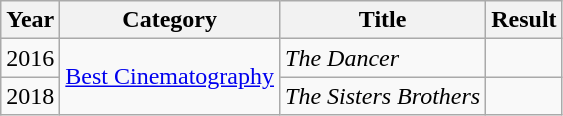<table class="wikitable">
<tr>
<th>Year</th>
<th>Category</th>
<th>Title</th>
<th>Result</th>
</tr>
<tr>
<td>2016</td>
<td rowspan=2><a href='#'>Best Cinematography</a></td>
<td><em>The Dancer</em></td>
<td></td>
</tr>
<tr>
<td>2018</td>
<td><em>The Sisters Brothers</em></td>
<td></td>
</tr>
</table>
